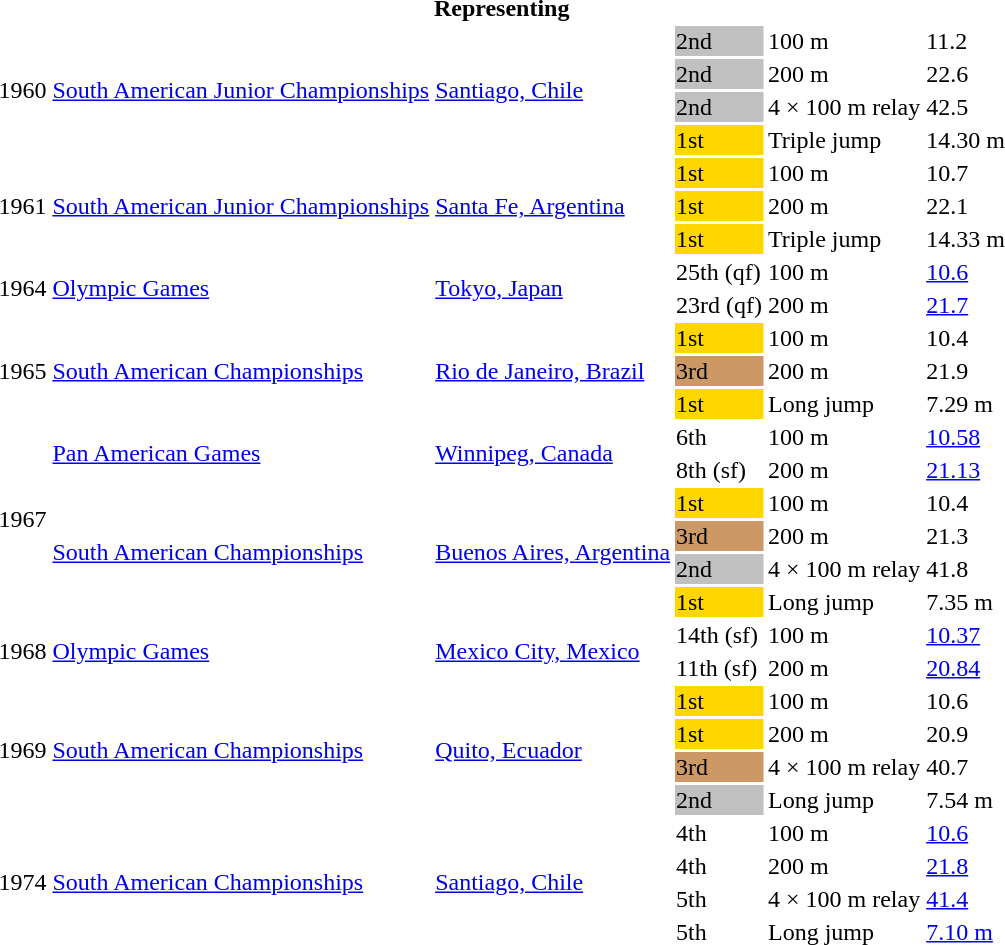<table>
<tr>
<th colspan="6">Representing </th>
</tr>
<tr>
<td rowspan=4>1960</td>
<td rowspan=4><a href='#'>South American Junior Championships</a></td>
<td rowspan=4><a href='#'>Santiago, Chile</a></td>
<td bgcolor=silver>2nd</td>
<td>100 m</td>
<td>11.2</td>
</tr>
<tr>
<td bgcolor=silver>2nd</td>
<td>200 m</td>
<td>22.6</td>
</tr>
<tr>
<td bgcolor=silver>2nd</td>
<td>4 × 100 m relay</td>
<td>42.5</td>
</tr>
<tr>
<td bgcolor=gold>1st</td>
<td>Triple jump</td>
<td>14.30 m</td>
</tr>
<tr>
<td rowspan=3>1961</td>
<td rowspan=3><a href='#'>South American Junior Championships</a></td>
<td rowspan=3><a href='#'>Santa Fe, Argentina</a></td>
<td bgcolor=gold>1st</td>
<td>100 m</td>
<td>10.7</td>
</tr>
<tr>
<td bgcolor=gold>1st</td>
<td>200 m</td>
<td>22.1</td>
</tr>
<tr>
<td bgcolor=gold>1st</td>
<td>Triple jump</td>
<td>14.33 m</td>
</tr>
<tr>
<td rowspan=2>1964</td>
<td rowspan=2><a href='#'>Olympic Games</a></td>
<td rowspan=2><a href='#'>Tokyo, Japan</a></td>
<td>25th (qf)</td>
<td>100 m</td>
<td><a href='#'>10.6</a></td>
</tr>
<tr>
<td>23rd (qf)</td>
<td>200 m</td>
<td><a href='#'>21.7</a></td>
</tr>
<tr>
<td rowspan=3>1965</td>
<td rowspan=3><a href='#'>South American Championships</a></td>
<td rowspan=3><a href='#'>Rio de Janeiro, Brazil</a></td>
<td bgcolor=gold>1st</td>
<td>100 m</td>
<td>10.4</td>
</tr>
<tr>
<td bgcolor=cc9966>3rd</td>
<td>200 m</td>
<td>21.9</td>
</tr>
<tr>
<td bgcolor=gold>1st</td>
<td>Long jump</td>
<td>7.29 m</td>
</tr>
<tr>
<td rowspan=6>1967</td>
<td rowspan=2><a href='#'>Pan American Games</a></td>
<td rowspan=2><a href='#'>Winnipeg, Canada</a></td>
<td>6th</td>
<td>100 m</td>
<td><a href='#'>10.58</a></td>
</tr>
<tr>
<td>8th (sf)</td>
<td>200 m</td>
<td><a href='#'>21.13</a></td>
</tr>
<tr>
<td rowspan=4><a href='#'>South American Championships</a></td>
<td rowspan=4><a href='#'>Buenos Aires, Argentina</a></td>
<td bgcolor=gold>1st</td>
<td>100 m</td>
<td>10.4</td>
</tr>
<tr>
<td bgcolor=cc9966>3rd</td>
<td>200 m</td>
<td>21.3</td>
</tr>
<tr>
<td bgcolor=silver>2nd</td>
<td>4 × 100 m relay</td>
<td>41.8</td>
</tr>
<tr>
<td bgcolor=gold>1st</td>
<td>Long jump</td>
<td>7.35 m</td>
</tr>
<tr>
<td rowspan=2>1968</td>
<td rowspan=2><a href='#'>Olympic Games</a></td>
<td rowspan=2><a href='#'>Mexico City, Mexico</a></td>
<td>14th (sf)</td>
<td>100 m</td>
<td><a href='#'>10.37</a></td>
</tr>
<tr>
<td>11th (sf)</td>
<td>200 m</td>
<td><a href='#'>20.84</a></td>
</tr>
<tr>
<td rowspan=4>1969</td>
<td rowspan=4><a href='#'>South American Championships</a></td>
<td rowspan=4><a href='#'>Quito, Ecuador</a></td>
<td bgcolor=gold>1st</td>
<td>100 m</td>
<td>10.6</td>
</tr>
<tr>
<td bgcolor=gold>1st</td>
<td>200 m</td>
<td>20.9</td>
</tr>
<tr>
<td bgcolor=cc9966>3rd</td>
<td>4 × 100 m relay</td>
<td>40.7</td>
</tr>
<tr>
<td bgcolor=silver>2nd</td>
<td>Long jump</td>
<td>7.54 m</td>
</tr>
<tr>
<td rowspan=4>1974</td>
<td rowspan=4><a href='#'>South American Championships</a></td>
<td rowspan=4><a href='#'>Santiago, Chile</a></td>
<td>4th</td>
<td>100 m</td>
<td><a href='#'>10.6</a></td>
</tr>
<tr>
<td>4th</td>
<td>200 m</td>
<td><a href='#'>21.8</a></td>
</tr>
<tr>
<td>5th</td>
<td>4 × 100 m relay</td>
<td><a href='#'>41.4</a></td>
</tr>
<tr>
<td>5th</td>
<td>Long jump</td>
<td><a href='#'>7.10 m</a></td>
</tr>
</table>
